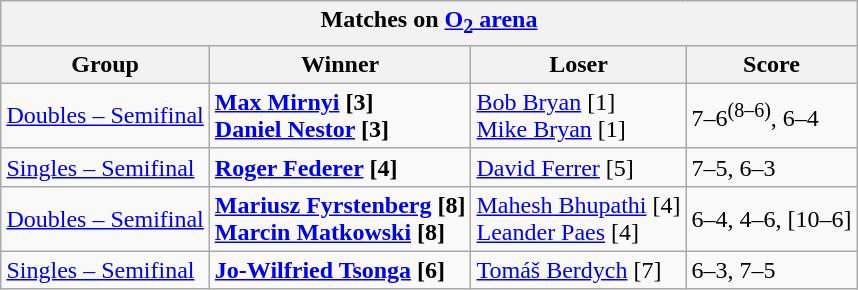<table class="wikitable collapsible uncollapsed" border=1 style="margin:1em auto;">
<tr>
<th colspan=4><strong>Matches on <a href='#'>O<sub>2</sub> arena</a></strong></th>
</tr>
<tr>
<th>Group</th>
<th>Winner</th>
<th>Loser</th>
<th>Score</th>
</tr>
<tr>
<td><a href='#'>Doubles – Semifinal</a></td>
<td> <strong><a href='#'>Max Mirnyi</a> [3] <br>  <a href='#'>Daniel Nestor</a> [3]</strong></td>
<td> <a href='#'>Bob Bryan</a> [1] <br>  <a href='#'>Mike Bryan</a> [1]</td>
<td>7–6<sup>(8–6)</sup>, 6–4</td>
</tr>
<tr>
<td><a href='#'>Singles – Semifinal</a></td>
<td> <strong><a href='#'>Roger Federer</a> [4]</strong></td>
<td> <a href='#'>David Ferrer</a> [5]</td>
<td>7–5, 6–3</td>
</tr>
<tr>
<td><a href='#'>Doubles – Semifinal</a></td>
<td> <strong><a href='#'>Mariusz Fyrstenberg</a> [8] <br>  <a href='#'>Marcin Matkowski</a> [8]</strong></td>
<td> <a href='#'>Mahesh Bhupathi</a> [4] <br>  <a href='#'>Leander Paes</a> [4]</td>
<td>6–4, 4–6, [10–6]</td>
</tr>
<tr>
<td><a href='#'>Singles – Semifinal</a></td>
<td><strong> <a href='#'>Jo-Wilfried Tsonga</a> [6]</strong></td>
<td> <a href='#'>Tomáš Berdych</a> [7]</td>
<td>6–3, 7–5</td>
</tr>
</table>
